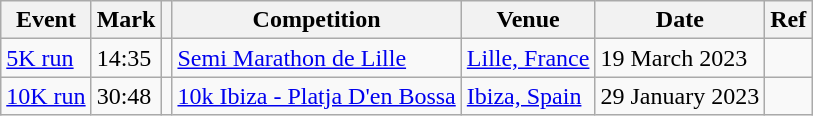<table class="wikitable">
<tr>
<th>Event</th>
<th>Mark</th>
<th></th>
<th>Competition</th>
<th>Venue</th>
<th>Date</th>
<th>Ref</th>
</tr>
<tr>
<td><a href='#'>5K run</a></td>
<td>14:35</td>
<td></td>
<td><a href='#'>Semi Marathon de Lille</a></td>
<td><a href='#'>Lille, France</a></td>
<td>19 March 2023</td>
<td></td>
</tr>
<tr>
<td><a href='#'>10K run</a></td>
<td>30:48</td>
<td></td>
<td><a href='#'>10k Ibiza - Platja D'en Bossa</a></td>
<td><a href='#'>Ibiza, Spain</a></td>
<td>29 January 2023</td>
<td></td>
</tr>
</table>
